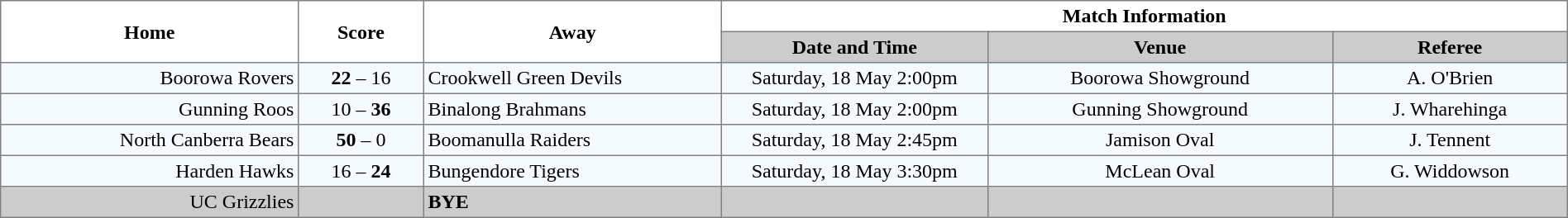<table border="1" cellpadding="3" cellspacing="0" width="100%" style="border-collapse:collapse;  text-align:center;">
<tr>
<th rowspan="2" width="19%">Home</th>
<th rowspan="2" width="8%">Score</th>
<th rowspan="2" width="19%">Away</th>
<th colspan="3">Match Information</th>
</tr>
<tr bgcolor="#CCCCCC">
<th width="17%">Date and Time</th>
<th width="22%">Venue</th>
<th width="50%">Referee</th>
</tr>
<tr style="text-align:center; background:#f5faff;">
<td align="right">Boorowa Rovers <strong></strong></td>
<td align="center"><strong>22</strong> – 16</td>
<td align="left"> Crookwell Green Devils</td>
<td>Saturday, 18 May 2:00pm</td>
<td>Boorowa Showground</td>
<td>A. O'Brien</td>
</tr>
<tr style="text-align:center; background:#f5faff;">
<td align="right">Gunning Roos </td>
<td align="center">10 – <strong>36</strong></td>
<td align="left"> Binalong Brahmans</td>
<td>Saturday, 18 May 2:00pm</td>
<td>Gunning Showground</td>
<td>J. Wharehinga</td>
</tr>
<tr style="text-align:center; background:#f5faff;">
<td align="right">North Canberra Bears </td>
<td align="center"><strong>50</strong> – 0</td>
<td align="left"> Boomanulla Raiders</td>
<td>Saturday, 18 May 2:45pm</td>
<td>Jamison Oval</td>
<td>J. Tennent</td>
</tr>
<tr style="text-align:center; background:#f5faff;">
<td align="right">Harden Hawks </td>
<td align="center">16 – <strong>24</strong></td>
<td align="left"> Bungendore Tigers</td>
<td>Saturday, 18 May 3:30pm</td>
<td>McLean Oval</td>
<td>G. Widdowson</td>
</tr>
<tr style="text-align:center; background:#CCCCCC;">
<td align="right">UC Grizzlies </td>
<td></td>
<td align="left"><strong>BYE</strong></td>
<td></td>
<td></td>
<td></td>
</tr>
</table>
